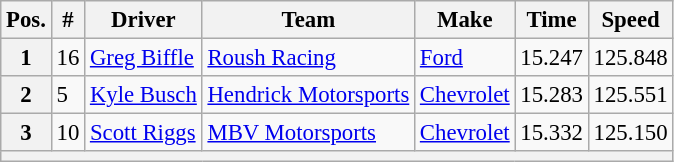<table class="wikitable" style="font-size:95%">
<tr>
<th>Pos.</th>
<th>#</th>
<th>Driver</th>
<th>Team</th>
<th>Make</th>
<th>Time</th>
<th>Speed</th>
</tr>
<tr>
<th>1</th>
<td>16</td>
<td><a href='#'>Greg Biffle</a></td>
<td><a href='#'>Roush Racing</a></td>
<td><a href='#'>Ford</a></td>
<td>15.247</td>
<td>125.848</td>
</tr>
<tr>
<th>2</th>
<td>5</td>
<td><a href='#'>Kyle Busch</a></td>
<td><a href='#'>Hendrick Motorsports</a></td>
<td><a href='#'>Chevrolet</a></td>
<td>15.283</td>
<td>125.551</td>
</tr>
<tr>
<th>3</th>
<td>10</td>
<td><a href='#'>Scott Riggs</a></td>
<td><a href='#'>MBV Motorsports</a></td>
<td><a href='#'>Chevrolet</a></td>
<td>15.332</td>
<td>125.150</td>
</tr>
<tr>
<th colspan="7"></th>
</tr>
</table>
